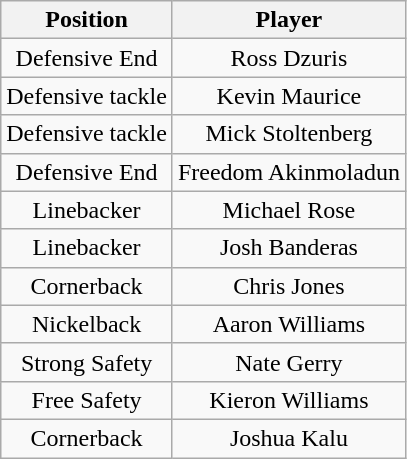<table class="wikitable" style="text-align: center;">
<tr>
<th>Position</th>
<th>Player</th>
</tr>
<tr>
<td>Defensive End</td>
<td>Ross Dzuris</td>
</tr>
<tr>
<td>Defensive tackle</td>
<td>Kevin Maurice</td>
</tr>
<tr>
<td>Defensive tackle</td>
<td>Mick Stoltenberg</td>
</tr>
<tr>
<td>Defensive End</td>
<td>Freedom Akinmoladun</td>
</tr>
<tr>
<td>Linebacker</td>
<td>Michael Rose</td>
</tr>
<tr>
<td>Linebacker</td>
<td>Josh Banderas</td>
</tr>
<tr>
<td>Cornerback</td>
<td>Chris Jones</td>
</tr>
<tr>
<td>Nickelback</td>
<td>Aaron Williams</td>
</tr>
<tr>
<td>Strong Safety</td>
<td>Nate Gerry</td>
</tr>
<tr>
<td>Free Safety</td>
<td>Kieron Williams</td>
</tr>
<tr>
<td>Cornerback</td>
<td>Joshua Kalu</td>
</tr>
</table>
